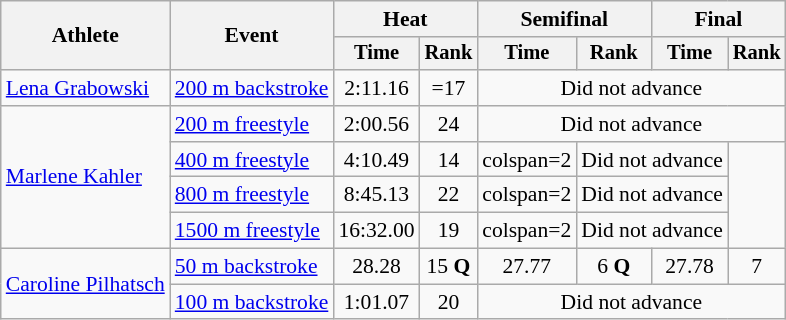<table class="wikitable" style="text-align:center; font-size:90%">
<tr>
<th rowspan="2">Athlete</th>
<th rowspan="2">Event</th>
<th colspan="2">Heat</th>
<th colspan="2">Semifinal</th>
<th colspan="2">Final</th>
</tr>
<tr style="font-size:95%">
<th>Time</th>
<th>Rank</th>
<th>Time</th>
<th>Rank</th>
<th>Time</th>
<th>Rank</th>
</tr>
<tr>
<td align=left><a href='#'>Lena Grabowski</a></td>
<td align=left><a href='#'>200 m backstroke</a></td>
<td>2:11.16</td>
<td>=17</td>
<td colspan=4>Did not advance</td>
</tr>
<tr>
<td align=left rowspan=4><a href='#'>Marlene Kahler</a></td>
<td align=left><a href='#'>200 m freestyle</a></td>
<td>2:00.56</td>
<td>24</td>
<td colspan=4>Did not advance</td>
</tr>
<tr>
<td align=left><a href='#'>400 m freestyle</a></td>
<td>4:10.49</td>
<td>14</td>
<td>colspan=2 </td>
<td colspan=2>Did not advance</td>
</tr>
<tr>
<td align=left><a href='#'>800 m freestyle</a></td>
<td>8:45.13</td>
<td>22</td>
<td>colspan=2 </td>
<td colspan=2>Did not advance</td>
</tr>
<tr>
<td align=left><a href='#'>1500 m freestyle</a></td>
<td>16:32.00</td>
<td>19</td>
<td>colspan=2 </td>
<td colspan=2>Did not advance</td>
</tr>
<tr>
<td align=left rowspan=2><a href='#'>Caroline Pilhatsch</a></td>
<td align=left><a href='#'>50 m backstroke</a></td>
<td>28.28</td>
<td>15 <strong>Q</strong></td>
<td>27.77</td>
<td>6 <strong>Q</strong></td>
<td>27.78</td>
<td>7</td>
</tr>
<tr>
<td align=left><a href='#'>100 m backstroke</a></td>
<td>1:01.07</td>
<td>20</td>
<td colspan=4>Did not advance</td>
</tr>
</table>
